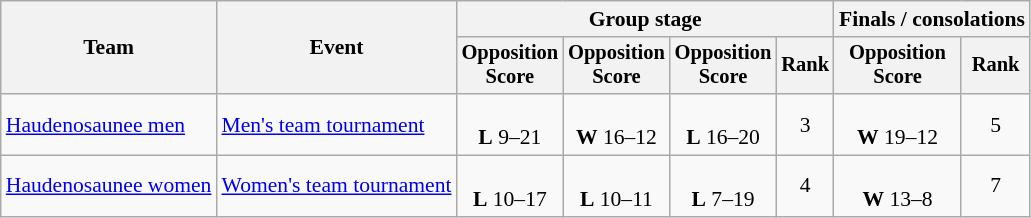<table class="wikitable" style="font-size:90%">
<tr>
<th rowspan="2">Team</th>
<th rowspan="2">Event</th>
<th colspan="4">Group stage</th>
<th colspan="2">Finals / consolations</th>
</tr>
<tr style="font-size:95%">
<th>Opposition<br>Score</th>
<th>Opposition<br>Score</th>
<th>Opposition<br>Score</th>
<th>Rank</th>
<th>Opposition<br>Score</th>
<th>Rank</th>
</tr>
<tr align="center">
<td align="left"><a href='#'>Haudenosaunee men</a></td>
<td align="left"><a href='#'>Men's team tournament</a></td>
<td><br><strong>L</strong> 9–21</td>
<td><br><strong>W</strong> 16–12</td>
<td><br><strong>L</strong> 16–20</td>
<td>3</td>
<td><br><strong>W</strong> 19–12</td>
<td>5</td>
</tr>
<tr align="center">
<td align="left"><a href='#'>Haudenosaunee  women</a></td>
<td align="left"><a href='#'>Women's team tournament</a></td>
<td><br><strong>L</strong> 10–17</td>
<td><br><strong>L</strong> 10–11</td>
<td><br><strong>L</strong> 7–19</td>
<td>4</td>
<td><br><strong>W</strong> 13–8</td>
<td>7</td>
</tr>
</table>
